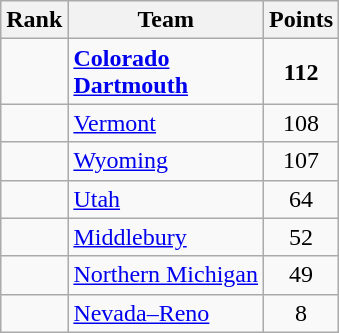<table class="wikitable sortable" style="text-align:center">
<tr>
<th>Rank</th>
<th>Team</th>
<th>Points</th>
</tr>
<tr>
<td></td>
<td align=left><strong><a href='#'>Colorado</a><br><a href='#'>Dartmouth</a></strong></td>
<td><strong>112</strong></td>
</tr>
<tr>
<td></td>
<td align=left><a href='#'>Vermont</a></td>
<td>108</td>
</tr>
<tr>
<td></td>
<td align=left><a href='#'>Wyoming</a></td>
<td>107</td>
</tr>
<tr>
<td></td>
<td align=left><a href='#'>Utah</a></td>
<td>64</td>
</tr>
<tr>
<td></td>
<td align=left><a href='#'>Middlebury</a></td>
<td>52</td>
</tr>
<tr>
<td></td>
<td align=left><a href='#'>Northern Michigan</a></td>
<td>49</td>
</tr>
<tr>
<td></td>
<td align=left><a href='#'>Nevada–Reno</a></td>
<td>8</td>
</tr>
</table>
